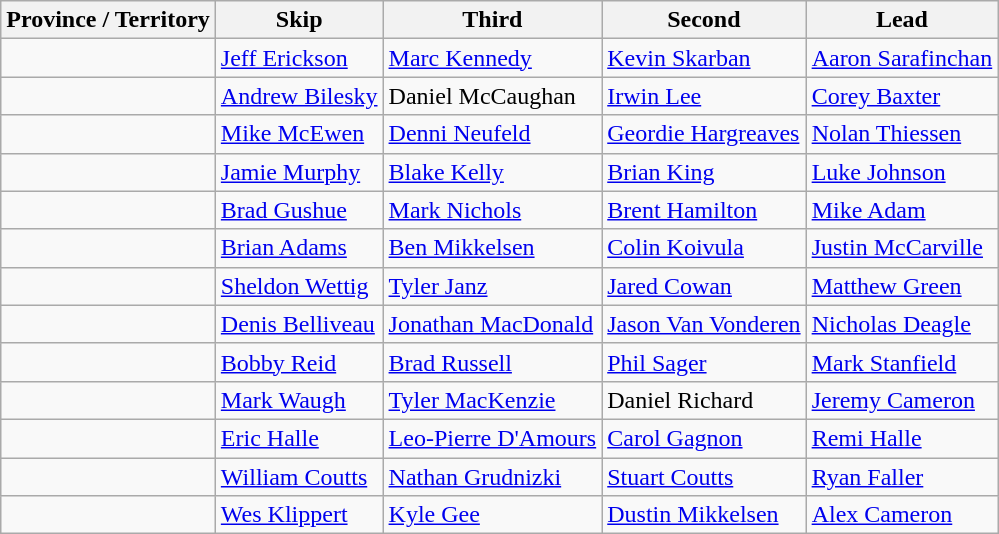<table class="wikitable">
<tr>
<th>Province / Territory</th>
<th>Skip</th>
<th>Third</th>
<th>Second</th>
<th>Lead</th>
</tr>
<tr>
<td></td>
<td><a href='#'>Jeff Erickson</a></td>
<td><a href='#'>Marc Kennedy</a></td>
<td><a href='#'>Kevin Skarban</a></td>
<td><a href='#'>Aaron Sarafinchan</a></td>
</tr>
<tr>
<td></td>
<td><a href='#'>Andrew Bilesky</a></td>
<td>Daniel McCaughan</td>
<td><a href='#'>Irwin Lee</a></td>
<td><a href='#'>Corey Baxter</a></td>
</tr>
<tr>
<td></td>
<td><a href='#'>Mike McEwen</a></td>
<td><a href='#'>Denni Neufeld</a></td>
<td><a href='#'>Geordie Hargreaves</a></td>
<td><a href='#'>Nolan Thiessen</a></td>
</tr>
<tr>
<td></td>
<td><a href='#'>Jamie Murphy</a></td>
<td><a href='#'>Blake Kelly</a></td>
<td><a href='#'>Brian King</a></td>
<td><a href='#'>Luke Johnson</a></td>
</tr>
<tr>
<td></td>
<td><a href='#'>Brad Gushue</a></td>
<td><a href='#'>Mark Nichols</a></td>
<td><a href='#'>Brent Hamilton</a></td>
<td><a href='#'>Mike Adam</a></td>
</tr>
<tr>
<td></td>
<td><a href='#'>Brian Adams</a></td>
<td><a href='#'>Ben Mikkelsen</a></td>
<td><a href='#'>Colin Koivula</a></td>
<td><a href='#'>Justin McCarville</a></td>
</tr>
<tr>
<td></td>
<td><a href='#'>Sheldon Wettig</a></td>
<td><a href='#'>Tyler Janz</a></td>
<td><a href='#'>Jared Cowan</a></td>
<td><a href='#'>Matthew Green</a></td>
</tr>
<tr>
<td></td>
<td><a href='#'>Denis Belliveau</a></td>
<td><a href='#'>Jonathan MacDonald</a></td>
<td><a href='#'>Jason Van Vonderen</a></td>
<td><a href='#'>Nicholas Deagle</a></td>
</tr>
<tr>
<td></td>
<td><a href='#'>Bobby Reid</a></td>
<td><a href='#'>Brad Russell</a></td>
<td><a href='#'>Phil Sager</a></td>
<td><a href='#'>Mark Stanfield</a></td>
</tr>
<tr>
<td></td>
<td><a href='#'>Mark Waugh</a></td>
<td><a href='#'>Tyler MacKenzie</a></td>
<td>Daniel Richard</td>
<td><a href='#'>Jeremy Cameron</a></td>
</tr>
<tr>
<td></td>
<td><a href='#'>Eric Halle</a></td>
<td><a href='#'>Leo-Pierre D'Amours</a></td>
<td><a href='#'>Carol Gagnon</a></td>
<td><a href='#'>Remi Halle</a></td>
</tr>
<tr>
<td></td>
<td><a href='#'>William Coutts</a></td>
<td><a href='#'>Nathan Grudnizki</a></td>
<td><a href='#'>Stuart Coutts</a></td>
<td><a href='#'>Ryan Faller</a></td>
</tr>
<tr>
<td></td>
<td><a href='#'>Wes Klippert</a></td>
<td><a href='#'>Kyle Gee</a></td>
<td><a href='#'>Dustin Mikkelsen</a></td>
<td><a href='#'>Alex Cameron</a></td>
</tr>
</table>
